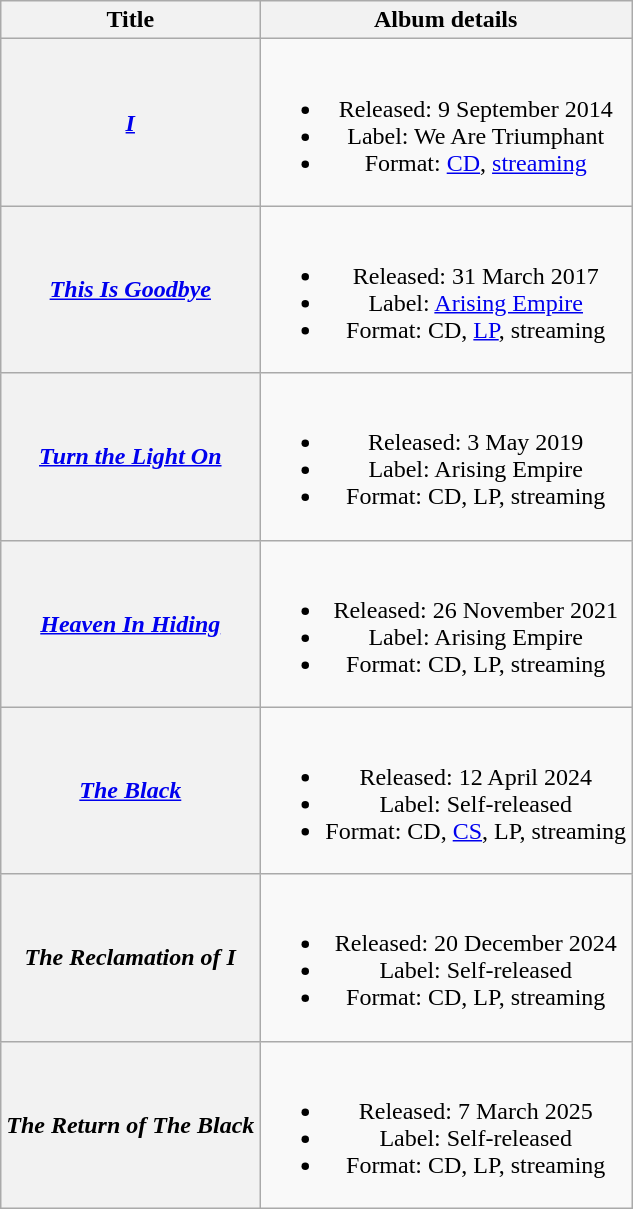<table class="wikitable plainrowheaders" style="text-align:center;">
<tr>
<th scope="col">Title</th>
<th scope="col">Album details</th>
</tr>
<tr>
<th scope="row"><em><a href='#'>I</a></em></th>
<td><br><ul><li>Released: 9 September 2014</li><li>Label: We Are Triumphant</li><li>Format: <a href='#'>CD</a>, <a href='#'>streaming</a></li></ul></td>
</tr>
<tr>
<th scope="row"><em><a href='#'>This Is Goodbye</a></em></th>
<td><br><ul><li>Released: 31 March 2017</li><li>Label: <a href='#'>Arising Empire</a></li><li>Format: CD, <a href='#'>LP</a>, streaming</li></ul></td>
</tr>
<tr>
<th scope="row"><em><a href='#'>Turn the Light On</a></em></th>
<td><br><ul><li>Released: 3 May 2019</li><li>Label: Arising Empire</li><li>Format: CD, LP, streaming</li></ul></td>
</tr>
<tr>
<th scope="row"><em><a href='#'>Heaven In Hiding</a></em></th>
<td><br><ul><li>Released: 26 November 2021</li><li>Label: Arising Empire</li><li>Format: CD, LP, streaming</li></ul></td>
</tr>
<tr>
<th scope="row"><em><a href='#'>The Black</a></em></th>
<td><br><ul><li>Released: 12 April 2024</li><li>Label: Self-released</li><li>Format: CD,  <a href='#'>CS</a>, LP, streaming</li></ul></td>
</tr>
<tr>
<th scope="row"><em>The Reclamation of I</em> <br> </th>
<td><br><ul><li>Released: 20 December 2024</li><li>Label: Self-released</li><li>Format: CD, LP, streaming</li></ul></td>
</tr>
<tr>
<th scope="row"><em>The Return of The Black</em></th>
<td><br><ul><li>Released: 7 March 2025</li><li>Label: Self-released</li><li>Format: CD, LP, streaming</li></ul></td>
</tr>
</table>
